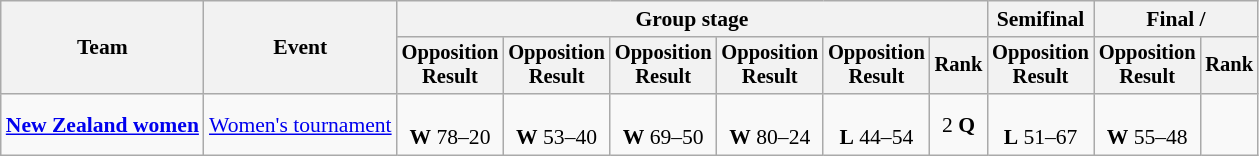<table class=wikitable style=font-size:90%>
<tr>
<th rowspan=2>Team</th>
<th rowspan=2>Event</th>
<th colspan=6>Group stage</th>
<th>Semifinal</th>
<th colspan=2>Final / </th>
</tr>
<tr style=font-size:95%>
<th>Opposition<br>Result</th>
<th>Opposition<br>Result</th>
<th>Opposition<br>Result</th>
<th>Opposition<br>Result</th>
<th>Opposition<br>Result</th>
<th>Rank</th>
<th>Opposition<br>Result</th>
<th>Opposition<br>Result</th>
<th>Rank</th>
</tr>
<tr align=center>
<td align=left><strong><a href='#'>New Zealand women</a></strong></td>
<td align=left><a href='#'>Women's tournament</a></td>
<td><br><strong>W</strong> 78–20</td>
<td><br><strong>W</strong> 53–40</td>
<td><br><strong>W</strong> 69–50</td>
<td><br><strong>W</strong> 80–24</td>
<td><br><strong>L</strong> 44–54</td>
<td>2 <strong>Q</strong></td>
<td><br><strong>L</strong> 51–67</td>
<td><br><strong>W</strong> 55–48</td>
<td></td>
</tr>
</table>
